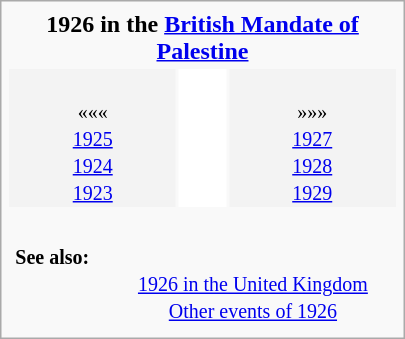<table class="infobox" style="text-align: center; width: 270px">
<tr>
<td align="center" colspan="3"><strong>1926 in the <a href='#'>British Mandate of Palestine</a></strong></td>
</tr>
<tr>
<td style="background-color: #f3f3f3"><br><small>«««<br><a href='#'>1925</a><br><a href='#'>1924</a><br><a href='#'>1923</a></small></td>
<td style="background: white" align="center"><br><table style="background: inherit">
<tr valign="top">
<td align="center"><br><div><br></div></td>
</tr>
</table>
</td>
<td style="background-color: #f3f3f3"><br><small>»»»<br><a href='#'>1927</a><br><a href='#'>1928</a><br><a href='#'>1929</a></small></td>
</tr>
<tr valign="top">
<td colspan="3"><br><table style="width: 100%; border-width: 0; margin: 0; padding: 0; border-collapse: yes">
<tr valign="top">
<th style="text-align: left"><small><strong>See also:</strong></small></th>
<td></td>
<td><br><small><a href='#'>1926 in the United Kingdom</a><br><a href='#'>Other events of 1926</a></small></td>
</tr>
</table>
</td>
</tr>
</table>
